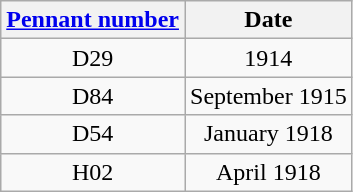<table class="wikitable" style="text-align:center">
<tr>
<th><a href='#'>Pennant number</a></th>
<th>Date</th>
</tr>
<tr>
<td>D29</td>
<td>1914</td>
</tr>
<tr>
<td>D84</td>
<td>September 1915</td>
</tr>
<tr>
<td>D54</td>
<td>January 1918</td>
</tr>
<tr>
<td>H02</td>
<td>April 1918</td>
</tr>
</table>
